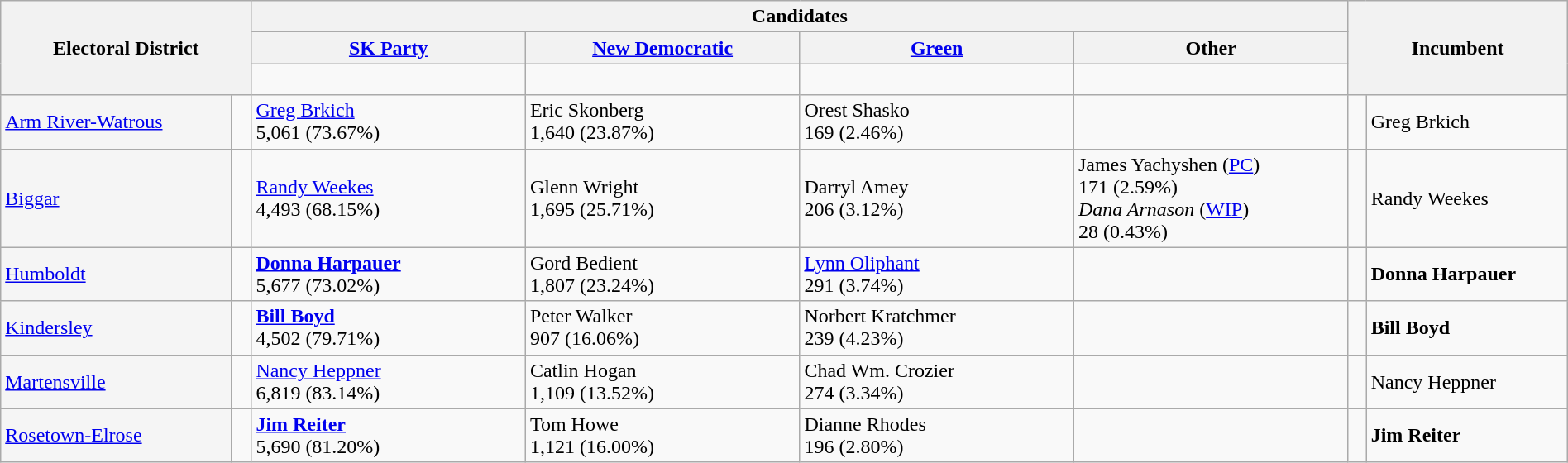<table class="wikitable" style="width:100%;">
<tr>
<th style="width:16%;" rowspan="3" colspan="2">Electoral District</th>
<th colspan=4>Candidates</th>
<th style="width:14%;" rowspan="3" colspan="2">Incumbent</th>
</tr>
<tr>
<th style="width:17.5%;"><a href='#'>SK Party</a></th>
<th style="width:17.5%;"><a href='#'>New Democratic</a></th>
<th style="width:17.5%;"><a href='#'>Green</a></th>
<th style="width:17.5%;">Other</th>
</tr>
<tr>
<td width=17.5% > </td>
<td width=17.5% > </td>
<td width=17.5% > </td>
<td width=17.5% > </td>
</tr>
<tr>
<td style="background:whitesmoke;"><a href='#'>Arm River-Watrous</a></td>
<td> </td>
<td><a href='#'>Greg Brkich</a> <br>5,061 (73.67%)</td>
<td>Eric Skonberg <br>1,640 (23.87%)</td>
<td>Orest Shasko <br>169 (2.46%)</td>
<td></td>
<td> </td>
<td>Greg Brkich</td>
</tr>
<tr>
<td style="background:whitesmoke;"><a href='#'>Biggar</a></td>
<td> </td>
<td><a href='#'>Randy Weekes</a> <br>4,493 (68.15%)</td>
<td>Glenn Wright <br>1,695 (25.71%)</td>
<td>Darryl Amey <br>206 (3.12%)</td>
<td>James Yachyshen (<a href='#'>PC</a>)<br>171 (2.59%)<br><em>Dana Arnason</em> (<a href='#'>WIP</a>)<br>28 (0.43%)</td>
<td> </td>
<td>Randy Weekes</td>
</tr>
<tr>
<td style="background:whitesmoke;"><a href='#'>Humboldt</a></td>
<td> </td>
<td><strong><a href='#'>Donna Harpauer</a></strong> <br>5,677 (73.02%)</td>
<td>Gord Bedient <br>1,807 (23.24%)</td>
<td><a href='#'>Lynn Oliphant</a> <br>291 (3.74%)</td>
<td></td>
<td> </td>
<td><strong>Donna Harpauer</strong></td>
</tr>
<tr>
<td style="background:whitesmoke;"><a href='#'>Kindersley</a></td>
<td> </td>
<td><strong><a href='#'>Bill Boyd</a></strong> <br>4,502 (79.71%)</td>
<td>Peter Walker <br>907 (16.06%)</td>
<td>Norbert Kratchmer <br>239 (4.23%)</td>
<td></td>
<td> </td>
<td><strong>Bill Boyd</strong></td>
</tr>
<tr>
<td style="background:whitesmoke;"><a href='#'>Martensville</a></td>
<td> </td>
<td><a href='#'>Nancy Heppner</a> <br>6,819 (83.14%)</td>
<td>Catlin Hogan <br>1,109 (13.52%)</td>
<td>Chad Wm. Crozier <br>274 (3.34%)</td>
<td></td>
<td> </td>
<td>Nancy Heppner</td>
</tr>
<tr>
<td style="background:whitesmoke;"><a href='#'>Rosetown-Elrose</a></td>
<td> </td>
<td><strong><a href='#'>Jim Reiter</a></strong> <br>5,690 (81.20%)</td>
<td>Tom Howe <br>1,121 (16.00%)</td>
<td>Dianne Rhodes <br>196 (2.80%)</td>
<td></td>
<td> </td>
<td><strong>Jim Reiter</strong></td>
</tr>
</table>
